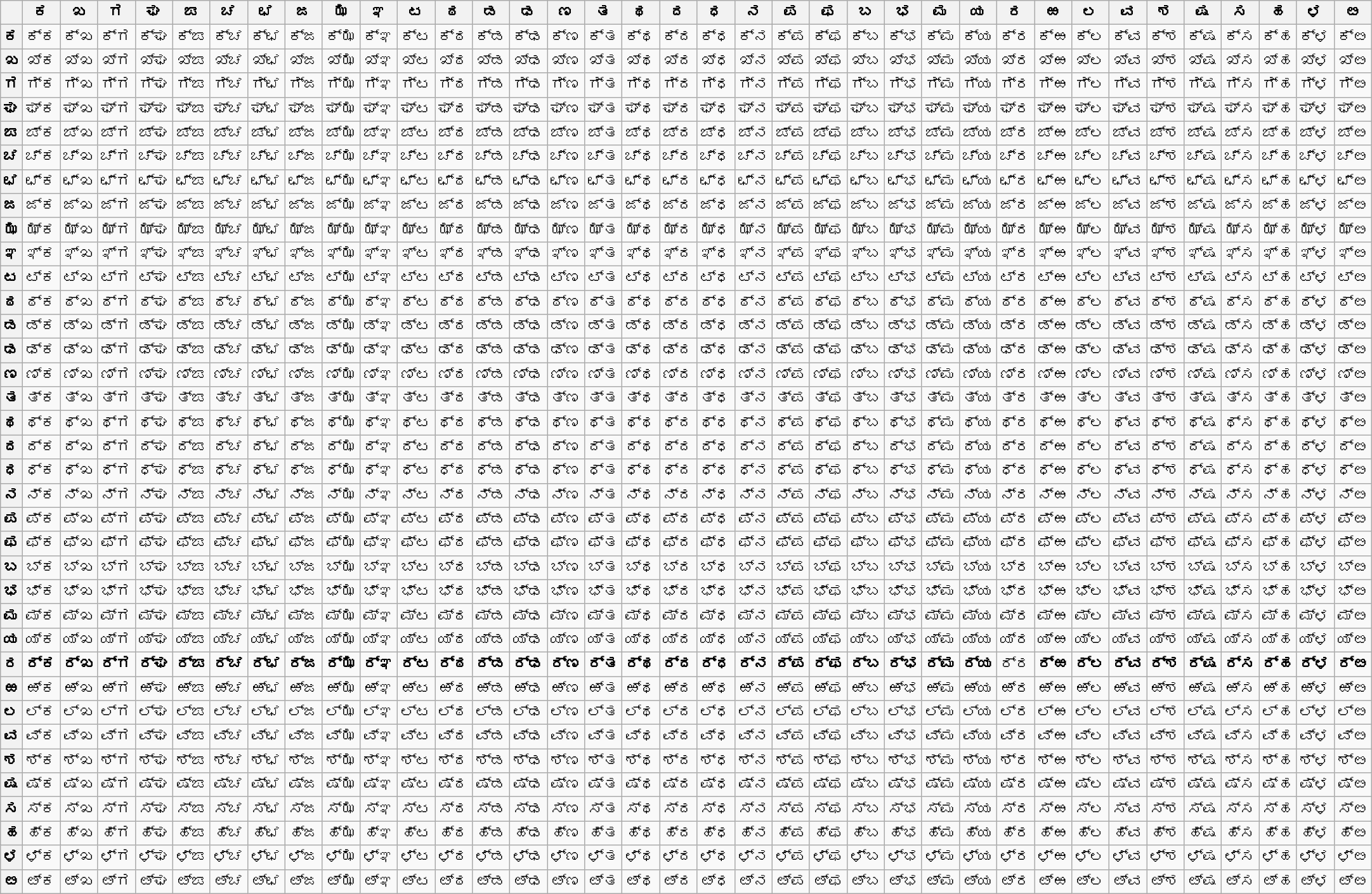<table class="wikitable collapsible collapsed" style="text-align:center;">
<tr>
<th></th>
<th>ಕ</th>
<th>ಖ</th>
<th>ಗ</th>
<th>ಘ</th>
<th>ಙ</th>
<th>ಚ</th>
<th>ಛ</th>
<th>ಜ</th>
<th>ಝ</th>
<th>ಞ</th>
<th>ಟ</th>
<th>ಠ</th>
<th>ಡ</th>
<th>ಢ</th>
<th>ಣ</th>
<th>ತ</th>
<th>ಥ</th>
<th>ದ</th>
<th>ಧ</th>
<th>ನ</th>
<th>ಪ</th>
<th>ಫ</th>
<th>ಬ</th>
<th>ಭ</th>
<th>ಮ</th>
<th>ಯ</th>
<th>ರ</th>
<th>ಱ</th>
<th>ಲ</th>
<th>ವ</th>
<th>ಶ</th>
<th>ಷ</th>
<th>ಸ</th>
<th>ಹ</th>
<th>ಳ</th>
<th>ೞ</th>
</tr>
<tr>
<th>ಕ</th>
<td>ಕ್ಕ</td>
<td>ಕ್ಖ</td>
<td>ಕ್ಗ</td>
<td>ಕ್ಘ</td>
<td>ಕ್ಙ</td>
<td>ಕ್ಚ</td>
<td>ಕ್ಛ</td>
<td>ಕ್ಜ</td>
<td>ಕ್ಝ</td>
<td>ಕ್ಞ</td>
<td>ಕ್ಟ</td>
<td>ಕ್ಠ</td>
<td>ಕ್ಡ</td>
<td>ಕ್ಢ</td>
<td>ಕ್ಣ</td>
<td>ಕ್ತ</td>
<td>ಕ್ಥ</td>
<td>ಕ್ದ</td>
<td>ಕ್ಧ</td>
<td>ಕ್ನ</td>
<td>ಕ್ಪ</td>
<td>ಕ್ಫ</td>
<td>ಕ್ಬ</td>
<td>ಕ್ಭ</td>
<td>ಕ್ಮ</td>
<td>ಕ್ಯ</td>
<td>ಕ್ರ</td>
<td>ಕ್ಱ</td>
<td>ಕ್ಲ</td>
<td>ಕ್ವ</td>
<td>ಕ್ಶ</td>
<td>ಕ್ಷ</td>
<td>ಕ್ಸ</td>
<td>ಕ್ಹ</td>
<td>ಕ್ಳ</td>
<td>ಕ್ೞ</td>
</tr>
<tr>
<th>ಖ</th>
<td>ಖ್ಕ</td>
<td>ಖ್ಖ</td>
<td>ಖ್ಗ</td>
<td>ಖ್ಘ</td>
<td>ಖ್ಙ</td>
<td>ಖ್ಚ</td>
<td>ಖ್ಛ</td>
<td>ಖ್ಜ</td>
<td>ಖ್ಝ</td>
<td>ಖ್ಞ</td>
<td>ಖ್ಟ</td>
<td>ಖ್ಠ</td>
<td>ಖ್ಡ</td>
<td>ಖ್ಢ</td>
<td>ಖ್ಣ</td>
<td>ಖ್ತ</td>
<td>ಖ್ಥ</td>
<td>ಖ್ದ</td>
<td>ಖ್ಧ</td>
<td>ಖ್ನ</td>
<td>ಖ್ಪ</td>
<td>ಖ್ಫ</td>
<td>ಖ್ಬ</td>
<td>ಖ್ಭ</td>
<td>ಖ್ಮ</td>
<td>ಖ್ಯ</td>
<td>ಖ್ರ</td>
<td>ಖ್ಱ</td>
<td>ಖ್ಲ</td>
<td>ಖ್ವ</td>
<td>ಖ್ಶ</td>
<td>ಖ್ಷ</td>
<td>ಖ್ಸ</td>
<td>ಖ್ಹ</td>
<td>ಖ್ಳ</td>
<td>ಖ್ೞ</td>
</tr>
<tr>
<th>ಗ</th>
<td>ಗ್ಕ</td>
<td>ಗ್ಖ</td>
<td>ಗ್ಗ</td>
<td>ಗ್ಘ</td>
<td>ಗ್ಙ</td>
<td>ಗ್ಚ</td>
<td>ಗ್ಛ</td>
<td>ಗ್ಜ</td>
<td>ಗ್ಝ</td>
<td>ಗ್ಞ</td>
<td>ಗ್ಟ</td>
<td>ಗ್ಠ</td>
<td>ಗ್ಡ</td>
<td>ಗ್ಢ</td>
<td>ಗ್ಣ</td>
<td>ಗ್ತ</td>
<td>ಗ್ಥ</td>
<td>ಗ್ದ</td>
<td>ಗ್ಧ</td>
<td>ಗ್ನ</td>
<td>ಗ್ಪ</td>
<td>ಗ್ಫ</td>
<td>ಗ್ಬ</td>
<td>ಗ್ಭ</td>
<td>ಗ್ಮ</td>
<td>ಗ್ಯ</td>
<td>ಗ್ರ</td>
<td>ಗ್ಱ</td>
<td>ಗ್ಲ</td>
<td>ಗ್ವ</td>
<td>ಗ್ಶ</td>
<td>ಗ್ಷ</td>
<td>ಗ್ಸ</td>
<td>ಗ್ಹ</td>
<td>ಗ್ಳ</td>
<td>ಗ್ೞ</td>
</tr>
<tr>
<th>ಘ</th>
<td>ಘ್ಕ</td>
<td>ಘ್ಖ</td>
<td>ಘ್ಗ</td>
<td>ಘ್ಘ</td>
<td>ಘ್ಙ</td>
<td>ಘ್ಚ</td>
<td>ಘ್ಛ</td>
<td>ಘ್ಜ</td>
<td>ಘ್ಝ</td>
<td>ಘ್ಞ</td>
<td>ಘ್ಟ</td>
<td>ಘ್ಠ</td>
<td>ಘ್ಡ</td>
<td>ಘ್ಢ</td>
<td>ಘ್ಣ</td>
<td>ಘ್ತ</td>
<td>ಘ್ಥ</td>
<td>ಘ್ದ</td>
<td>ಘ್ಧ</td>
<td>ಘ್ನ</td>
<td>ಘ್ಪ</td>
<td>ಘ್ಫ</td>
<td>ಘ್ಬ</td>
<td>ಘ್ಭ</td>
<td>ಘ್ಮ</td>
<td>ಘ್ಯ</td>
<td>ಘ್ರ</td>
<td>ಘ್ಱ</td>
<td>ಘ್ಲ</td>
<td>ಘ್ವ</td>
<td>ಘ್ಶ</td>
<td>ಘ್ಷ</td>
<td>ಘ್ಸ</td>
<td>ಘ್ಹ</td>
<td>ಘ್ಳ</td>
<td>ಘ್ೞ</td>
</tr>
<tr>
<th>ಙ</th>
<td>ಙ್ಕ</td>
<td>ಙ್ಖ</td>
<td>ಙ್ಗ</td>
<td>ಙ್ಘ</td>
<td>ಙ್ಙ</td>
<td>ಙ್ಚ</td>
<td>ಙ್ಛ</td>
<td>ಙ್ಜ</td>
<td>ಙ್ಝ</td>
<td>ಙ್ಞ</td>
<td>ಙ್ಟ</td>
<td>ಙ್ಠ</td>
<td>ಙ್ಡ</td>
<td>ಙ್ಢ</td>
<td>ಙ್ಣ</td>
<td>ಙ್ತ</td>
<td>ಙ್ಥ</td>
<td>ಙ್ದ</td>
<td>ಙ್ಧ</td>
<td>ಙ್ನ</td>
<td>ಙ್ಪ</td>
<td>ಙ್ಫ</td>
<td>ಙ್ಬ</td>
<td>ಙ್ಭ</td>
<td>ಙ್ಮ</td>
<td>ಙ್ಯ</td>
<td>ಙ್ರ</td>
<td>ಙ್ಱ</td>
<td>ಙ್ಲ</td>
<td>ಙ್ವ</td>
<td>ಙ್ಶ</td>
<td>ಙ್ಷ</td>
<td>ಙ್ಸ</td>
<td>ಙ್ಹ</td>
<td>ಙ್ಳ</td>
<td>ಙ್ೞ</td>
</tr>
<tr>
<th>ಚ</th>
<td>ಚ್ಕ</td>
<td>ಚ್ಖ</td>
<td>ಚ್ಗ</td>
<td>ಚ್ಘ</td>
<td>ಚ್ಙ</td>
<td>ಚ್ಚ</td>
<td>ಚ್ಛ</td>
<td>ಚ್ಜ</td>
<td>ಚ್ಝ</td>
<td>ಚ್ಞ</td>
<td>ಚ್ಟ</td>
<td>ಚ್ಠ</td>
<td>ಚ್ಡ</td>
<td>ಚ್ಢ</td>
<td>ಚ್ಣ</td>
<td>ಚ್ತ</td>
<td>ಚ್ಥ</td>
<td>ಚ್ದ</td>
<td>ಚ್ಧ</td>
<td>ಚ್ನ</td>
<td>ಚ್ಪ</td>
<td>ಚ್ಫ</td>
<td>ಚ್ಬ</td>
<td>ಚ್ಭ</td>
<td>ಚ್ಮ</td>
<td>ಚ್ಯ</td>
<td>ಚ್ರ</td>
<td>ಚ್ಱ</td>
<td>ಚ್ಲ</td>
<td>ಚ್ವ</td>
<td>ಚ್ಶ</td>
<td>ಚ್ಷ</td>
<td>ಚ್ಸ</td>
<td>ಚ್ಹ</td>
<td>ಚ್ಳ</td>
<td>ಚ್ೞ</td>
</tr>
<tr>
<th>ಛ</th>
<td>ಛ್ಕ</td>
<td>ಛ್ಖ</td>
<td>ಛ್ಗ</td>
<td>ಛ್ಘ</td>
<td>ಛ್ಙ</td>
<td>ಛ್ಚ</td>
<td>ಛ್ಛ</td>
<td>ಛ್ಜ</td>
<td>ಛ್ಝ</td>
<td>ಛ್ಞ</td>
<td>ಛ್ಟ</td>
<td>ಛ್ಠ</td>
<td>ಛ್ಡ</td>
<td>ಛ್ಢ</td>
<td>ಛ್ಣ</td>
<td>ಛ್ತ</td>
<td>ಛ್ಥ</td>
<td>ಛ್ದ</td>
<td>ಛ್ಧ</td>
<td>ಛ್ನ</td>
<td>ಛ್ಪ</td>
<td>ಛ್ಫ</td>
<td>ಛ್ಬ</td>
<td>ಛ್ಭ</td>
<td>ಛ್ಮ</td>
<td>ಛ್ಯ</td>
<td>ಛ್ರ</td>
<td>ಛ್ಱ</td>
<td>ಛ್ಲ</td>
<td>ಛ್ವ</td>
<td>ಛ್ಶ</td>
<td>ಛ್ಷ</td>
<td>ಛ್ಸ</td>
<td>ಛ್ಹ</td>
<td>ಛ್ಳ</td>
<td>ಛ್ೞ</td>
</tr>
<tr>
<th>ಜ</th>
<td>ಜ್ಕ</td>
<td>ಜ್ಖ</td>
<td>ಜ್ಗ</td>
<td>ಜ್ಘ</td>
<td>ಜ್ಙ</td>
<td>ಜ್ಚ</td>
<td>ಜ್ಛ</td>
<td>ಜ್ಜ</td>
<td>ಜ್ಝ</td>
<td>ಜ್ಞ</td>
<td>ಜ್ಟ</td>
<td>ಜ್ಠ</td>
<td>ಜ್ಡ</td>
<td>ಜ್ಢ</td>
<td>ಜ್ಣ</td>
<td>ಜ್ತ</td>
<td>ಜ್ಥ</td>
<td>ಜ್ದ</td>
<td>ಜ್ಧ</td>
<td>ಜ್ನ</td>
<td>ಜ್ಪ</td>
<td>ಜ್ಫ</td>
<td>ಜ್ಬ</td>
<td>ಜ್ಭ</td>
<td>ಜ್ಮ</td>
<td>ಜ್ಯ</td>
<td>ಜ್ರ</td>
<td>ಜ್ಱ</td>
<td>ಜ್ಲ</td>
<td>ಜ್ವ</td>
<td>ಜ್ಶ</td>
<td>ಜ್ಷ</td>
<td>ಜ್ಸ</td>
<td>ಜ್ಹ</td>
<td>ಜ್ಳ</td>
<td>ಜ್ೞ</td>
</tr>
<tr>
<th>ಝ</th>
<td>ಝ್ಕ</td>
<td>ಝ್ಖ</td>
<td>ಝ್ಗ</td>
<td>ಝ್ಘ</td>
<td>ಝ್ಙ</td>
<td>ಝ್ಚ</td>
<td>ಝ್ಛ</td>
<td>ಝ್ಜ</td>
<td>ಝ್ಝ</td>
<td>ಝ್ಞ</td>
<td>ಝ್ಟ</td>
<td>ಝ್ಠ</td>
<td>ಝ್ಡ</td>
<td>ಝ್ಢ</td>
<td>ಝ್ಣ</td>
<td>ಝ್ತ</td>
<td>ಝ್ಥ</td>
<td>ಝ್ದ</td>
<td>ಝ್ಧ</td>
<td>ಝ್ನ</td>
<td>ಝ್ಪ</td>
<td>ಝ್ಫ</td>
<td>ಝ್ಬ</td>
<td>ಝ್ಭ</td>
<td>ಝ್ಮ</td>
<td>ಝ್ಯ</td>
<td>ಝ್ರ</td>
<td>ಝ್ಱ</td>
<td>ಝ್ಲ</td>
<td>ಝ್ವ</td>
<td>ಝ್ಶ</td>
<td>ಝ್ಷ</td>
<td>ಝ್ಸ</td>
<td>ಝ್ಹ</td>
<td>ಝ್ಳ</td>
<td>ಝ್ೞ</td>
</tr>
<tr>
<th>ಞ</th>
<td>ಞ್ಕ</td>
<td>ಞ್ಖ</td>
<td>ಞ್ಗ</td>
<td>ಞ್ಘ</td>
<td>ಞ್ಙ</td>
<td>ಞ್ಚ</td>
<td>ಞ್ಛ</td>
<td>ಞ್ಜ</td>
<td>ಞ್ಝ</td>
<td>ಞ್ಞ</td>
<td>ಞ್ಟ</td>
<td>ಞ್ಠ</td>
<td>ಞ್ಡ</td>
<td>ಞ್ಢ</td>
<td>ಞ್ಣ</td>
<td>ಞ್ತ</td>
<td>ಞ್ಥ</td>
<td>ಞ್ದ</td>
<td>ಞ್ಧ</td>
<td>ಞ್ನ</td>
<td>ಞ್ಪ</td>
<td>ಞ್ಫ</td>
<td>ಞ್ಬ</td>
<td>ಞ್ಭ</td>
<td>ಞ್ಮ</td>
<td>ಞ್ಯ</td>
<td>ಞ್ರ</td>
<td>ಞ್ಱ</td>
<td>ಞ್ಲ</td>
<td>ಞ್ವ</td>
<td>ಞ್ಶ</td>
<td>ಞ್ಷ</td>
<td>ಞ್ಸ</td>
<td>ಞ್ಹ</td>
<td>ಞ್ಳ</td>
<td>ಞ್ೞ</td>
</tr>
<tr>
<th>ಟ</th>
<td>ಟ್ಕ</td>
<td>ಟ್ಖ</td>
<td>ಟ್ಗ</td>
<td>ಟ್ಘ</td>
<td>ಟ್ಙ</td>
<td>ಟ್ಚ</td>
<td>ಟ್ಛ</td>
<td>ಟ್ಜ</td>
<td>ಟ್ಝ</td>
<td>ಟ್ಞ</td>
<td>ಟ್ಟ</td>
<td>ಟ್ಠ</td>
<td>ಟ್ಡ</td>
<td>ಟ್ಢ</td>
<td>ಟ್ಣ</td>
<td>ಟ್ತ</td>
<td>ಟ್ಥ</td>
<td>ಟ್ದ</td>
<td>ಟ್ಧ</td>
<td>ಟ್ನ</td>
<td>ಟ್ಪ</td>
<td>ಟ್ಫ</td>
<td>ಟ್ಬ</td>
<td>ಟ್ಭ</td>
<td>ಟ್ಮ</td>
<td>ಟ್ಯ</td>
<td>ಟ್ರ</td>
<td>ಟ್ಱ</td>
<td>ಟ್ಲ</td>
<td>ಟ್ವ</td>
<td>ಟ್ಶ</td>
<td>ಟ್ಷ</td>
<td>ಟ್ಸ</td>
<td>ಟ್ಹ</td>
<td>ಟ್ಳ</td>
<td>ಟ್ೞ</td>
</tr>
<tr>
<th>ಠ</th>
<td>ಠ್ಕ</td>
<td>ಠ್ಖ</td>
<td>ಠ್ಗ</td>
<td>ಠ್ಘ</td>
<td>ಠ್ಙ</td>
<td>ಠ್ಚ</td>
<td>ಠ್ಛ</td>
<td>ಠ್ಜ</td>
<td>ಠ್ಝ</td>
<td>ಠ್ಞ</td>
<td>ಠ್ಟ</td>
<td>ಠ್ಠ</td>
<td>ಠ್ಡ</td>
<td>ಠ್ಢ</td>
<td>ಠ್ಣ</td>
<td>ಠ್ತ</td>
<td>ಠ್ಥ</td>
<td>ಠ್ದ</td>
<td>ಠ್ಧ</td>
<td>ಠ್ನ</td>
<td>ಠ್ಪ</td>
<td>ಠ್ಫ</td>
<td>ಠ್ಬ</td>
<td>ಠ್ಭ</td>
<td>ಠ್ಮ</td>
<td>ಠ್ಯ</td>
<td>ಠ್ರ</td>
<td>ಠ್ಱ</td>
<td>ಠ್ಲ</td>
<td>ಠ್ವ</td>
<td>ಠ್ಶ</td>
<td>ಠ್ಷ</td>
<td>ಠ್ಸ</td>
<td>ಠ್ಹ</td>
<td>ಠ್ಳ</td>
<td>ಠ್ೞ</td>
</tr>
<tr>
<th>ಡ</th>
<td>ಡ್ಕ</td>
<td>ಡ್ಖ</td>
<td>ಡ್ಗ</td>
<td>ಡ್ಘ</td>
<td>ಡ್ಙ</td>
<td>ಡ್ಚ</td>
<td>ಡ್ಛ</td>
<td>ಡ್ಜ</td>
<td>ಡ್ಝ</td>
<td>ಡ್ಞ</td>
<td>ಡ್ಟ</td>
<td>ಡ್ಠ</td>
<td>ಡ್ಡ</td>
<td>ಡ್ಢ</td>
<td>ಡ್ಣ</td>
<td>ಡ್ತ</td>
<td>ಡ್ಥ</td>
<td>ಡ್ದ</td>
<td>ಡ್ಧ</td>
<td>ಡ್ನ</td>
<td>ಡ್ಪ</td>
<td>ಡ್ಫ</td>
<td>ಡ್ಬ</td>
<td>ಡ್ಭ</td>
<td>ಡ್ಮ</td>
<td>ಡ್ಯ</td>
<td>ಡ್ರ</td>
<td>ಡ್ಱ</td>
<td>ಡ್ಲ</td>
<td>ಡ್ವ</td>
<td>ಡ್ಶ</td>
<td>ಡ್ಷ</td>
<td>ಡ್ಸ</td>
<td>ಡ್ಹ</td>
<td>ಡ್ಳ</td>
<td>ಡ್ೞ</td>
</tr>
<tr>
<th>ಢ</th>
<td>ಢ್ಕ</td>
<td>ಢ್ಖ</td>
<td>ಢ್ಗ</td>
<td>ಢ್ಘ</td>
<td>ಢ್ಙ</td>
<td>ಢ್ಚ</td>
<td>ಢ್ಛ</td>
<td>ಢ್ಜ</td>
<td>ಢ್ಝ</td>
<td>ಢ್ಞ</td>
<td>ಢ್ಟ</td>
<td>ಢ್ಠ</td>
<td>ಢ್ಡ</td>
<td>ಢ್ಢ</td>
<td>ಢ್ಣ</td>
<td>ಢ್ತ</td>
<td>ಢ್ಥ</td>
<td>ಢ್ದ</td>
<td>ಢ್ಧ</td>
<td>ಢ್ನ</td>
<td>ಢ್ಪ</td>
<td>ಢ್ಫ</td>
<td>ಢ್ಬ</td>
<td>ಢ್ಭ</td>
<td>ಢ್ಮ</td>
<td>ಢ್ಯ</td>
<td>ಢ್ರ</td>
<td>ಢ್ಱ</td>
<td>ಢ್ಲ</td>
<td>ಢ್ವ</td>
<td>ಢ್ಶ</td>
<td>ಢ್ಷ</td>
<td>ಢ್ಸ</td>
<td>ಢ್ಹ</td>
<td>ಢ್ಳ</td>
<td>ಢ್ೞ</td>
</tr>
<tr>
<th>ಣ</th>
<td>ಣ್ಕ</td>
<td>ಣ್ಖ</td>
<td>ಣ್ಗ</td>
<td>ಣ್ಘ</td>
<td>ಣ್ಙ</td>
<td>ಣ್ಚ</td>
<td>ಣ್ಛ</td>
<td>ಣ್ಜ</td>
<td>ಣ್ಝ</td>
<td>ಣ್ಞ</td>
<td>ಣ್ಟ</td>
<td>ಣ್ಠ</td>
<td>ಣ್ಡ</td>
<td>ಣ್ಢ</td>
<td>ಣ್ಣ</td>
<td>ಣ್ತ</td>
<td>ಣ್ಥ</td>
<td>ಣ್ದ</td>
<td>ಣ್ಧ</td>
<td>ಣ್ನ</td>
<td>ಣ್ಪ</td>
<td>ಣ್ಫ</td>
<td>ಣ್ಬ</td>
<td>ಣ್ಭ</td>
<td>ಣ್ಮ</td>
<td>ಣ್ಯ</td>
<td>ಣ್ರ</td>
<td>ಣ್ಱ</td>
<td>ಣ್ಲ</td>
<td>ಣ್ವ</td>
<td>ಣ್ಶ</td>
<td>ಣ್ಷ</td>
<td>ಣ್ಸ</td>
<td>ಣ್ಹ</td>
<td>ಣ್ಳ</td>
<td>ಣ್ೞ</td>
</tr>
<tr>
<th>ತ</th>
<td>ತ್ಕ</td>
<td>ತ್ಖ</td>
<td>ತ್ಗ</td>
<td>ತ್ಘ</td>
<td>ತ್ಙ</td>
<td>ತ್ಚ</td>
<td>ತ್ಛ</td>
<td>ತ್ಜ</td>
<td>ತ್ಝ</td>
<td>ತ್ಞ</td>
<td>ತ್ಟ</td>
<td>ತ್ಠ</td>
<td>ತ್ಡ</td>
<td>ತ್ಢ</td>
<td>ತ್ಣ</td>
<td>ತ್ತ</td>
<td>ತ್ಥ</td>
<td>ತ್ದ</td>
<td>ತ್ಧ</td>
<td>ತ್ನ</td>
<td>ತ್ಪ</td>
<td>ತ್ಫ</td>
<td>ತ್ಬ</td>
<td>ತ್ಭ</td>
<td>ತ್ಮ</td>
<td>ತ್ಯ</td>
<td>ತ್ರ</td>
<td>ತ್ಱ</td>
<td>ತ್ಲ</td>
<td>ತ್ವ</td>
<td>ತ್ಶ</td>
<td>ತ್ಷ</td>
<td>ತ್ಸ</td>
<td>ತ್ಹ</td>
<td>ತ್ಳ</td>
<td>ತ್ೞ</td>
</tr>
<tr>
<th>ಥ</th>
<td>ಥ್ಕ</td>
<td>ಥ್ಖ</td>
<td>ಥ್ಗ</td>
<td>ಥ್ಘ</td>
<td>ಥ್ಙ</td>
<td>ಥ್ಚ</td>
<td>ಥ್ಛ</td>
<td>ಥ್ಜ</td>
<td>ಥ್ಝ</td>
<td>ಥ್ಞ</td>
<td>ಥ್ಟ</td>
<td>ಥ್ಠ</td>
<td>ಥ್ಡ</td>
<td>ಥ್ಢ</td>
<td>ಥ್ಣ</td>
<td>ಥ್ತ</td>
<td>ಥ್ಥ</td>
<td>ಥ್ದ</td>
<td>ಥ್ಧ</td>
<td>ಥ್ನ</td>
<td>ಥ್ಪ</td>
<td>ಥ್ಫ</td>
<td>ಥ್ಬ</td>
<td>ಥ್ಭ</td>
<td>ಥ್ಮ</td>
<td>ಥ್ಯ</td>
<td>ಥ್ರ</td>
<td>ಥ್ಱ</td>
<td>ಥ್ಲ</td>
<td>ಥ್ವ</td>
<td>ಥ್ಶ</td>
<td>ಥ್ಷ</td>
<td>ಥ್ಸ</td>
<td>ಥ್ಹ</td>
<td>ಥ್ಳ</td>
<td>ಥ್ೞ</td>
</tr>
<tr>
<th>ದ</th>
<td>ದ್ಕ</td>
<td>ದ್ಖ</td>
<td>ದ್ಗ</td>
<td>ದ್ಘ</td>
<td>ದ್ಙ</td>
<td>ದ್ಚ</td>
<td>ದ್ಛ</td>
<td>ದ್ಜ</td>
<td>ದ್ಝ</td>
<td>ದ್ಞ</td>
<td>ದ್ಟ</td>
<td>ದ್ಠ</td>
<td>ದ್ಡ</td>
<td>ದ್ಢ</td>
<td>ದ್ಣ</td>
<td>ದ್ತ</td>
<td>ದ್ಥ</td>
<td>ದ್ದ</td>
<td>ದ್ಧ</td>
<td>ದ್ನ</td>
<td>ದ್ಪ</td>
<td>ದ್ಫ</td>
<td>ದ್ಬ</td>
<td>ದ್ಭ</td>
<td>ದ್ಮ</td>
<td>ದ್ಯ</td>
<td>ದ್ರ</td>
<td>ದ್ಱ</td>
<td>ದ್ಲ</td>
<td>ದ್ವ</td>
<td>ದ್ಶ</td>
<td>ದ್ಷ</td>
<td>ದ್ಸ</td>
<td>ದ್ಹ</td>
<td>ದ್ಳ</td>
<td>ದ್ೞ</td>
</tr>
<tr>
<th>ಧ</th>
<td>ಧ್ಕ</td>
<td>ಧ್ಖ</td>
<td>ಧ್ಗ</td>
<td>ಧ್ಘ</td>
<td>ಧ್ಙ</td>
<td>ಧ್ಚ</td>
<td>ಧ್ಛ</td>
<td>ಧ್ಜ</td>
<td>ಧ್ಝ</td>
<td>ಧ್ಞ</td>
<td>ಧ್ಟ</td>
<td>ಧ್ಠ</td>
<td>ಧ್ಡ</td>
<td>ಧ್ಢ</td>
<td>ಧ್ಣ</td>
<td>ಧ್ತ</td>
<td>ಧ್ಥ</td>
<td>ಧ್ದ</td>
<td>ಧ್ಧ</td>
<td>ಧ್ನ</td>
<td>ಧ್ಪ</td>
<td>ಧ್ಫ</td>
<td>ಧ್ಬ</td>
<td>ಧ್ಭ</td>
<td>ಧ್ಮ</td>
<td>ಧ್ಯ</td>
<td>ಧ್ರ</td>
<td>ಧ್ಱ</td>
<td>ಧ್ಲ</td>
<td>ಧ್ವ</td>
<td>ಧ್ಶ</td>
<td>ಧ್ಷ</td>
<td>ಧ್ಸ</td>
<td>ಧ್ಹ</td>
<td>ಧ್ಳ</td>
<td>ಧ್ೞ</td>
</tr>
<tr>
<th>ನ</th>
<td>ನ್ಕ</td>
<td>ನ್ಖ</td>
<td>ನ್ಗ</td>
<td>ನ್ಘ</td>
<td>ನ್ಙ</td>
<td>ನ್ಚ</td>
<td>ನ್ಛ</td>
<td>ನ್ಜ</td>
<td>ನ್ಝ</td>
<td>ನ್ಞ</td>
<td>ನ್ಟ</td>
<td>ನ್ಠ</td>
<td>ನ್ಡ</td>
<td>ನ್ಢ</td>
<td>ನ್ಣ</td>
<td>ನ್ತ</td>
<td>ನ್ಥ</td>
<td>ನ್ದ</td>
<td>ನ್ಧ</td>
<td>ನ್ನ</td>
<td>ನ್ಪ</td>
<td>ನ್ಫ</td>
<td>ನ್ಬ</td>
<td>ನ್ಭ</td>
<td>ನ್ಮ</td>
<td>ನ್ಯ</td>
<td>ನ್ರ</td>
<td>ನ್ಱ</td>
<td>ನ್ಲ</td>
<td>ನ್ವ</td>
<td>ನ್ಶ</td>
<td>ನ್ಷ</td>
<td>ನ್ಸ</td>
<td>ನ್ಹ</td>
<td>ನ್ಳ</td>
<td>ನ್ೞ</td>
</tr>
<tr>
<th>ಪ</th>
<td>ಪ್ಕ</td>
<td>ಪ್ಖ</td>
<td>ಪ್ಗ</td>
<td>ಪ್ಘ</td>
<td>ಪ್ಙ</td>
<td>ಪ್ಚ</td>
<td>ಪ್ಛ</td>
<td>ಪ್ಜ</td>
<td>ಪ್ಝ</td>
<td>ಪ್ಞ</td>
<td>ಪ್ಟ</td>
<td>ಪ್ಠ</td>
<td>ಪ್ಡ</td>
<td>ಪ್ಢ</td>
<td>ಪ್ಣ</td>
<td>ಪ್ತ</td>
<td>ಪ್ಥ</td>
<td>ಪ್ದ</td>
<td>ಪ್ಧ</td>
<td>ಪ್ನ</td>
<td>ಪ್ಪ</td>
<td>ಪ್ಫ</td>
<td>ಪ್ಬ</td>
<td>ಪ್ಭ</td>
<td>ಪ್ಮ</td>
<td>ಪ್ಯ</td>
<td>ಪ್ರ</td>
<td>ಪ್ಱ</td>
<td>ಪ್ಲ</td>
<td>ಪ್ವ</td>
<td>ಪ್ಶ</td>
<td>ಪ್ಷ</td>
<td>ಪ್ಸ</td>
<td>ಪ್ಹ</td>
<td>ಪ್ಳ</td>
<td>ಪ್ೞ</td>
</tr>
<tr>
<th>ಫ</th>
<td>ಫ್ಕ</td>
<td>ಫ್ಖ</td>
<td>ಫ್ಗ</td>
<td>ಫ್ಘ</td>
<td>ಫ್ಙ</td>
<td>ಫ್ಚ</td>
<td>ಫ್ಛ</td>
<td>ಫ್ಜ</td>
<td>ಫ್ಝ</td>
<td>ಫ್ಞ</td>
<td>ಫ್ಟ</td>
<td>ಫ್ಠ</td>
<td>ಫ್ಡ</td>
<td>ಫ್ಢ</td>
<td>ಫ್ಣ</td>
<td>ಫ್ತ</td>
<td>ಫ್ಥ</td>
<td>ಫ್ದ</td>
<td>ಫ್ಧ</td>
<td>ಫ್ನ</td>
<td>ಫ್ಪ</td>
<td>ಫ್ಫ</td>
<td>ಫ್ಬ</td>
<td>ಫ್ಭ</td>
<td>ಫ್ಮ</td>
<td>ಫ್ಯ</td>
<td>ಫ್ರ</td>
<td>ಫ್ಱ</td>
<td>ಫ್ಲ</td>
<td>ಫ್ವ</td>
<td>ಫ್ಶ</td>
<td>ಫ್ಷ</td>
<td>ಫ್ಸ</td>
<td>ಫ್ಹ</td>
<td>ಫ್ಳ</td>
<td>ಫ್ೞ</td>
</tr>
<tr>
<th>ಬ</th>
<td>ಬ್ಕ</td>
<td>ಬ್ಖ</td>
<td>ಬ್ಗ</td>
<td>ಬ್ಘ</td>
<td>ಬ್ಙ</td>
<td>ಬ್ಚ</td>
<td>ಬ್ಛ</td>
<td>ಬ್ಜ</td>
<td>ಬ್ಝ</td>
<td>ಬ್ಞ</td>
<td>ಬ್ಟ</td>
<td>ಬ್ಠ</td>
<td>ಬ್ಡ</td>
<td>ಬ್ಢ</td>
<td>ಬ್ಣ</td>
<td>ಬ್ತ</td>
<td>ಬ್ಥ</td>
<td>ಬ್ದ</td>
<td>ಬ್ಧ</td>
<td>ಬ್ನ</td>
<td>ಬ್ಪ</td>
<td>ಬ್ಫ</td>
<td>ಬ್ಬ</td>
<td>ಬ್ಭ</td>
<td>ಬ್ಮ</td>
<td>ಬ್ಯ</td>
<td>ಬ್ರ</td>
<td>ಬ್ಱ</td>
<td>ಬ್ಲ</td>
<td>ಬ್ವ</td>
<td>ಬ್ಶ</td>
<td>ಬ್ಷ</td>
<td>ಬ್ಸ</td>
<td>ಬ್ಹ</td>
<td>ಬ್ಳ</td>
<td>ಬ್ೞ</td>
</tr>
<tr>
<th>ಭ</th>
<td>ಭ್ಕ</td>
<td>ಭ್ಖ</td>
<td>ಭ್ಗ</td>
<td>ಭ್ಘ</td>
<td>ಭ್ಙ</td>
<td>ಭ್ಚ</td>
<td>ಭ್ಛ</td>
<td>ಭ್ಜ</td>
<td>ಭ್ಝ</td>
<td>ಭ್ಞ</td>
<td>ಭ್ಟ</td>
<td>ಭ್ಠ</td>
<td>ಭ್ಡ</td>
<td>ಭ್ಢ</td>
<td>ಭ್ಣ</td>
<td>ಭ್ತ</td>
<td>ಭ್ಥ</td>
<td>ಭ್ದ</td>
<td>ಭ್ಧ</td>
<td>ಭ್ನ</td>
<td>ಭ್ಪ</td>
<td>ಭ್ಫ</td>
<td>ಭ್ಬ</td>
<td>ಭ್ಭ</td>
<td>ಭ್ಮ</td>
<td>ಭ್ಯ</td>
<td>ಭ್ರ</td>
<td>ಭ್ಱ</td>
<td>ಭ್ಲ</td>
<td>ಭ್ವ</td>
<td>ಭ್ಶ</td>
<td>ಭ್ಷ</td>
<td>ಭ್ಸ</td>
<td>ಭ್ಹ</td>
<td>ಭ್ಳ</td>
<td>ಭ್ೞ</td>
</tr>
<tr>
<th>ಮ</th>
<td>ಮ್ಕ</td>
<td>ಮ್ಖ</td>
<td>ಮ್ಗ</td>
<td>ಮ್ಘ</td>
<td>ಮ್ಙ</td>
<td>ಮ್ಚ</td>
<td>ಮ್ಛ</td>
<td>ಮ್ಜ</td>
<td>ಮ್ಝ</td>
<td>ಮ್ಞ</td>
<td>ಮ್ಟ</td>
<td>ಮ್ಠ</td>
<td>ಮ್ಡ</td>
<td>ಮ್ಢ</td>
<td>ಮ್ಣ</td>
<td>ಮ್ತ</td>
<td>ಮ್ಥ</td>
<td>ಮ್ದ</td>
<td>ಮ್ಧ</td>
<td>ಮ್ನ</td>
<td>ಮ್ಪ</td>
<td>ಮ್ಫ</td>
<td>ಮ್ಬ</td>
<td>ಮ್ಭ</td>
<td>ಮ್ಮ</td>
<td>ಮ್ಯ</td>
<td>ಮ್ರ</td>
<td>ಮ್ಱ</td>
<td>ಮ್ಲ</td>
<td>ಮ್ವ</td>
<td>ಮ್ಶ</td>
<td>ಮ್ಷ</td>
<td>ಮ್ಸ</td>
<td>ಮ್ಹ</td>
<td>ಮ್ಳ</td>
<td>ಮ್ೞ</td>
</tr>
<tr>
<th>ಯ</th>
<td>ಯ್ಕ</td>
<td>ಯ್ಖ</td>
<td>ಯ್ಗ</td>
<td>ಯ್ಘ</td>
<td>ಯ್ಙ</td>
<td>ಯ್ಚ</td>
<td>ಯ್ಛ</td>
<td>ಯ್ಜ</td>
<td>ಯ್ಝ</td>
<td>ಯ್ಞ</td>
<td>ಯ್ಟ</td>
<td>ಯ್ಠ</td>
<td>ಯ್ಡ</td>
<td>ಯ್ಢ</td>
<td>ಯ್ಣ</td>
<td>ಯ್ತ</td>
<td>ಯ್ಥ</td>
<td>ಯ್ದ</td>
<td>ಯ್ಧ</td>
<td>ಯ್ನ</td>
<td>ಯ್ಪ</td>
<td>ಯ್ಫ</td>
<td>ಯ್ಬ</td>
<td>ಯ್ಭ</td>
<td>ಯ್ಮ</td>
<td>ಯ್ಯ</td>
<td>ಯ್ರ</td>
<td>ಯ್ಱ</td>
<td>ಯ್ಲ</td>
<td>ಯ್ವ</td>
<td>ಯ್ಶ</td>
<td>ಯ್ಷ</td>
<td>ಯ್ಸ</td>
<td>ಯ್ಹ</td>
<td>ಯ್ಳ</td>
<td>ಯ್ೞ</td>
</tr>
<tr>
<th>ರ</th>
<td><strong>ರ್ಕ</strong></td>
<td><strong>ರ್ಖ</strong></td>
<td><strong>ರ್ಗ</strong></td>
<td><strong>ರ್ಘ</strong></td>
<td><strong>ರ್ಙ</strong></td>
<td><strong>ರ್ಚ</strong></td>
<td><strong>ರ್ಛ</strong></td>
<td><strong>ರ್ಜ</strong></td>
<td><strong>ರ್ಝ</strong></td>
<td><strong>ರ್ಞ</strong></td>
<td><strong>ರ್ಟ</strong></td>
<td><strong>ರ್ಠ</strong></td>
<td><strong>ರ್ಡ</strong></td>
<td><strong>ರ್ಢ</strong></td>
<td><strong>ರ್ಣ</strong></td>
<td><strong>ರ್ತ</strong></td>
<td><strong>ರ್ಥ</strong></td>
<td><strong>ರ್ದ</strong></td>
<td><strong>ರ್ಧ</strong></td>
<td><strong>ರ್ನ</strong></td>
<td><strong>ರ್ಪ</strong></td>
<td><strong>ರ್ಫ</strong></td>
<td><strong>ರ್ಬ</strong></td>
<td><strong>ರ್ಭ</strong></td>
<td><strong>ರ್ಮ</strong></td>
<td><strong>ರ್ಯ</strong></td>
<td>ರ್ರ</td>
<td><strong>ರ್ಱ</strong></td>
<td><strong>ರ್ಲ</strong></td>
<td><strong>ರ್ವ</strong></td>
<td><strong>ರ್ಶ</strong></td>
<td><strong>ರ್ಷ</strong></td>
<td><strong>ರ್ಸ</strong></td>
<td><strong>ರ್ಹ</strong></td>
<td><strong>ರ್ಳ</strong></td>
<td><strong>ರ್ೞ</strong></td>
</tr>
<tr>
<th>ಱ</th>
<td>ಱ್ಕ</td>
<td>ಱ್ಖ</td>
<td>ಱ್ಗ</td>
<td>ಱ್ಘ</td>
<td>ಱ್ಙ</td>
<td>ಱ್ಚ</td>
<td>ಱ್ಛ</td>
<td>ಱ್ಜ</td>
<td>ಱ್ಝ</td>
<td>ಱ್ಞ</td>
<td>ಱ್ಟ</td>
<td>ಱ್ಠ</td>
<td>ಱ್ಡ</td>
<td>ಱ್ಢ</td>
<td>ಱ್ಣ</td>
<td>ಱ್ತ</td>
<td>ಱ್ಥ</td>
<td>ಱ್ದ</td>
<td>ಱ್ಧ</td>
<td>ಱ್ನ</td>
<td>ಱ್ಪ</td>
<td>ಱ್ಫ</td>
<td>ಱ್ಬ</td>
<td>ಱ್ಭ</td>
<td>ಱ್ಮ</td>
<td>ಱ್ಯ</td>
<td>ಱ್ರ</td>
<td>ಱ್ಱ</td>
<td>ಱ್ಲ</td>
<td>ಱ್ವ</td>
<td>ಱ್ಶ</td>
<td>ಱ್ಷ</td>
<td>ಱ್ಸ</td>
<td>ಱ್ಹ</td>
<td>ಱ್ಳ</td>
<td>ಱ್ೞ</td>
</tr>
<tr>
<th>ಲ</th>
<td>ಲ್ಕ</td>
<td>ಲ್ಖ</td>
<td>ಲ್ಗ</td>
<td>ಲ್ಘ</td>
<td>ಲ್ಙ</td>
<td>ಲ್ಚ</td>
<td>ಲ್ಛ</td>
<td>ಲ್ಜ</td>
<td>ಲ್ಝ</td>
<td>ಲ್ಞ</td>
<td>ಲ್ಟ</td>
<td>ಲ್ಠ</td>
<td>ಲ್ಡ</td>
<td>ಲ್ಢ</td>
<td>ಲ್ಣ</td>
<td>ಲ್ತ</td>
<td>ಲ್ಥ</td>
<td>ಲ್ದ</td>
<td>ಲ್ಧ</td>
<td>ಲ್ನ</td>
<td>ಲ್ಪ</td>
<td>ಲ್ಫ</td>
<td>ಲ್ಬ</td>
<td>ಲ್ಭ</td>
<td>ಲ್ಮ</td>
<td>ಲ್ಯ</td>
<td>ಲ್ರ</td>
<td>ಲ್ಱ</td>
<td>ಲ್ಲ</td>
<td>ಲ್ವ</td>
<td>ಲ್ಶ</td>
<td>ಲ್ಷ</td>
<td>ಲ್ಸ</td>
<td>ಲ್ಹ</td>
<td>ಲ್ಳ</td>
<td>ಲ್ೞ</td>
</tr>
<tr>
<th>ವ</th>
<td>ವ್ಕ</td>
<td>ವ್ಖ</td>
<td>ವ್ಗ</td>
<td>ವ್ಘ</td>
<td>ವ್ಙ</td>
<td>ವ್ಚ</td>
<td>ವ್ಛ</td>
<td>ವ್ಜ</td>
<td>ವ್ಝ</td>
<td>ವ್ಞ</td>
<td>ವ್ಟ</td>
<td>ವ್ಠ</td>
<td>ವ್ಡ</td>
<td>ವ್ಢ</td>
<td>ವ್ಣ</td>
<td>ವ್ತ</td>
<td>ವ್ಥ</td>
<td>ವ್ದ</td>
<td>ವ್ಧ</td>
<td>ವ್ನ</td>
<td>ವ್ಪ</td>
<td>ವ್ಫ</td>
<td>ವ್ಬ</td>
<td>ವ್ಭ</td>
<td>ವ್ಮ</td>
<td>ವ್ಯ</td>
<td>ವ್ರ</td>
<td>ವ್ಱ</td>
<td>ವ್ಲ</td>
<td>ವ್ವ</td>
<td>ವ್ಶ</td>
<td>ವ್ಷ</td>
<td>ವ್ಸ</td>
<td>ವ್ಹ</td>
<td>ವ್ಳ</td>
<td>ವ್ೞ</td>
</tr>
<tr>
<th>ಶ</th>
<td>ಶ್ಕ</td>
<td>ಶ್ಖ</td>
<td>ಶ್ಗ</td>
<td>ಶ್ಘ</td>
<td>ಶ್ಙ</td>
<td>ಶ್ಚ</td>
<td>ಶ್ಛ</td>
<td>ಶ್ಜ</td>
<td>ಶ್ಝ</td>
<td>ಶ್ಞ</td>
<td>ಶ್ಟ</td>
<td>ಶ್ಠ</td>
<td>ಶ್ಡ</td>
<td>ಶ್ಢ</td>
<td>ಶ್ಣ</td>
<td>ಶ್ತ</td>
<td>ಶ್ಥ</td>
<td>ಶ್ದ</td>
<td>ಶ್ಧ</td>
<td>ಶ್ನ</td>
<td>ಶ್ಪ</td>
<td>ಶ್ಫ</td>
<td>ಶ್ಬ</td>
<td>ಶ್ಭ</td>
<td>ಶ್ಮ</td>
<td>ಶ್ಯ</td>
<td>ಶ್ರ</td>
<td>ಶ್ಱ</td>
<td>ಶ್ಲ</td>
<td>ಶ್ವ</td>
<td>ಶ್ಶ</td>
<td>ಶ್ಷ</td>
<td>ಶ್ಸ</td>
<td>ಶ್ಹ</td>
<td>ಶ್ಳ</td>
<td>ಶ್ೞ</td>
</tr>
<tr>
<th>ಷ</th>
<td>ಷ್ಕ</td>
<td>ಷ್ಖ</td>
<td>ಷ್ಗ</td>
<td>ಷ್ಘ</td>
<td>ಷ್ಙ</td>
<td>ಷ್ಚ</td>
<td>ಷ್ಛ</td>
<td>ಷ್ಜ</td>
<td>ಷ್ಝ</td>
<td>ಷ್ಞ</td>
<td>ಷ್ಟ</td>
<td>ಷ್ಠ</td>
<td>ಷ್ಡ</td>
<td>ಷ್ಢ</td>
<td>ಷ್ಣ</td>
<td>ಷ್ತ</td>
<td>ಷ್ಥ</td>
<td>ಷ್ದ</td>
<td>ಷ್ಧ</td>
<td>ಷ್ನ</td>
<td>ಷ್ಪ</td>
<td>ಷ್ಫ</td>
<td>ಷ್ಬ</td>
<td>ಷ್ಭ</td>
<td>ಷ್ಮ</td>
<td>ಷ್ಯ</td>
<td>ಷ್ರ</td>
<td>ಷ್ಱ</td>
<td>ಷ್ಲ</td>
<td>ಷ್ವ</td>
<td>ಷ್ಶ</td>
<td>ಷ್ಷ</td>
<td>ಷ್ಸ</td>
<td>ಷ್ಹ</td>
<td>ಷ್ಳ</td>
<td>ಷ್ೞ</td>
</tr>
<tr>
<th>ಸ</th>
<td>ಸ್ಕ</td>
<td>ಸ್ಖ</td>
<td>ಸ್ಗ</td>
<td>ಸ್ಘ</td>
<td>ಸ್ಙ</td>
<td>ಸ್ಚ</td>
<td>ಸ್ಛ</td>
<td>ಸ್ಜ</td>
<td>ಸ್ಝ</td>
<td>ಸ್ಞ</td>
<td>ಸ್ಟ</td>
<td>ಸ್ಠ</td>
<td>ಸ್ಡ</td>
<td>ಸ್ಢ</td>
<td>ಸ್ಣ</td>
<td>ಸ್ತ</td>
<td>ಸ್ಥ</td>
<td>ಸ್ದ</td>
<td>ಸ್ಧ</td>
<td>ಸ್ನ</td>
<td>ಸ್ಪ</td>
<td>ಸ್ಫ</td>
<td>ಸ್ಬ</td>
<td>ಸ್ಭ</td>
<td>ಸ್ಮ</td>
<td>ಸ್ಯ</td>
<td>ಸ್ರ</td>
<td>ಸ್ಱ</td>
<td>ಸ್ಲ</td>
<td>ಸ್ವ</td>
<td>ಸ್ಶ</td>
<td>ಸ್ಷ</td>
<td>ಸ್ಸ</td>
<td>ಸ್ಹ</td>
<td>ಸ್ಳ</td>
<td>ಸ್ೞ</td>
</tr>
<tr>
<th>ಹ</th>
<td>ಹ್ಕ</td>
<td>ಹ್ಖ</td>
<td>ಹ್ಗ</td>
<td>ಹ್ಘ</td>
<td>ಹ್ಙ</td>
<td>ಹ್ಚ</td>
<td>ಹ್ಛ</td>
<td>ಹ್ಜ</td>
<td>ಹ್ಝ</td>
<td>ಹ್ಞ</td>
<td>ಹ್ಟ</td>
<td>ಹ್ಠ</td>
<td>ಹ್ಡ</td>
<td>ಹ್ಢ</td>
<td>ಹ್ಣ</td>
<td>ಹ್ತ</td>
<td>ಹ್ಥ</td>
<td>ಹ್ದ</td>
<td>ಹ್ಧ</td>
<td>ಹ್ನ</td>
<td>ಹ್ಪ</td>
<td>ಹ್ಫ</td>
<td>ಹ್ಬ</td>
<td>ಹ್ಭ</td>
<td>ಹ್ಮ</td>
<td>ಹ್ಯ</td>
<td>ಹ್ರ</td>
<td>ಹ್ಱ</td>
<td>ಹ್ಲ</td>
<td>ಹ್ವ</td>
<td>ಹ್ಶ</td>
<td>ಹ್ಷ</td>
<td>ಹ್ಸ</td>
<td>ಹ್ಹ</td>
<td>ಹ್ಳ</td>
<td>ಹ್ೞ</td>
</tr>
<tr>
<th>ಳ</th>
<td>ಳ್ಕ</td>
<td>ಳ್ಖ</td>
<td>ಳ್ಗ</td>
<td>ಳ್ಘ</td>
<td>ಳ್ಙ</td>
<td>ಳ್ಚ</td>
<td>ಳ್ಛ</td>
<td>ಳ್ಜ</td>
<td>ಳ್ಝ</td>
<td>ಳ್ಞ</td>
<td>ಳ್ಟ</td>
<td>ಳ್ಠ</td>
<td>ಳ್ಡ</td>
<td>ಳ್ಢ</td>
<td>ಳ್ಣ</td>
<td>ಳ್ತ</td>
<td>ಳ್ಥ</td>
<td>ಳ್ದ</td>
<td>ಳ್ಧ</td>
<td>ಳ್ನ</td>
<td>ಳ್ಪ</td>
<td>ಳ್ಫ</td>
<td>ಳ್ಬ</td>
<td>ಳ್ಭ</td>
<td>ಳ್ಮ</td>
<td>ಳ್ಯ</td>
<td>ಳ್ರ</td>
<td>ಳ್ಱ</td>
<td>ಳ್ಲ</td>
<td>ಳ್ವ</td>
<td>ಳ್ಶ</td>
<td>ಳ್ಷ</td>
<td>ಳ್ಸ</td>
<td>ಳ್ಹ</td>
<td>ಳ್ಳ</td>
<td>ಳ್ೞ</td>
</tr>
<tr>
<th>ೞ</th>
<td>ೞ್ಕ</td>
<td>ೞ್ಖ</td>
<td>ೞ್ಗ</td>
<td>ೞ್ಘ</td>
<td>ೞ್ಙ</td>
<td>ೞ್ಚ</td>
<td>ೞ್ಛ</td>
<td>ೞ್ಜ</td>
<td>ೞ್ಝ</td>
<td>ೞ್ಞ</td>
<td>ೞ್ಟ</td>
<td>ೞ್ಠ</td>
<td>ೞ್ಡ</td>
<td>ೞ್ಢ</td>
<td>ೞ್ಣ</td>
<td>ೞ್ತ</td>
<td>ೞ್ಥ</td>
<td>ೞ್ದ</td>
<td>ೞ್ಧ</td>
<td>ೞ್ನ</td>
<td>ೞ್ಪ</td>
<td>ೞ್ಫ</td>
<td>ೞ್ಬ</td>
<td>ೞ್ಭ</td>
<td>ೞ್ಮ</td>
<td>ೞ್ಯ</td>
<td>ೞ್ರ</td>
<td>ೞ್ಱ</td>
<td>ೞ್ಲ</td>
<td>ೞ್ವ</td>
<td>ೞ್ಶ</td>
<td>ೞ್ಷ</td>
<td>ೞ್ಸ</td>
<td>ೞ್ಹ</td>
<td>ೞ್ಳ</td>
<td>ೞ್ೞ</td>
</tr>
</table>
